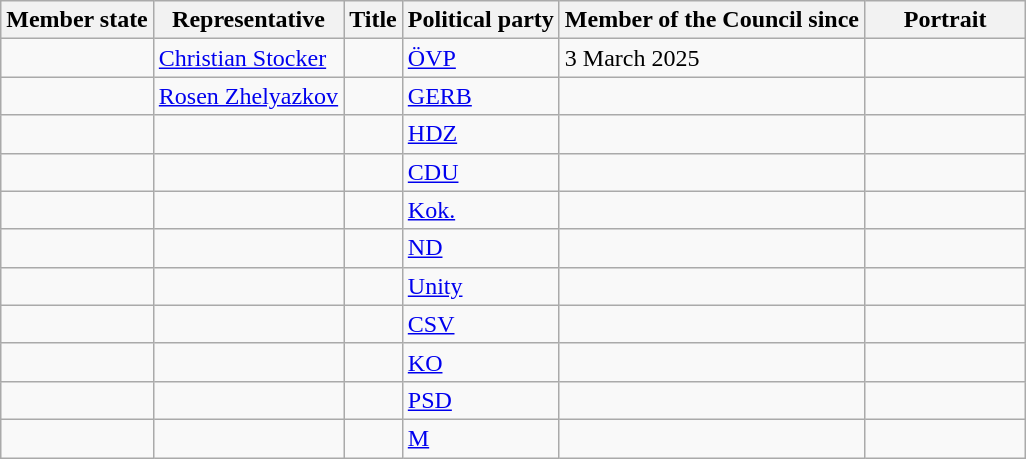<table class="wikitable sortable">
<tr>
<th align=left>Member state</th>
<th align=left>Representative</th>
<th align=left>Title</th>
<th align=left>Political party</th>
<th align=left>Member of the Council since</th>
<th class="unsortable" style="width:100px;">Portrait</th>
</tr>
<tr>
<td></td>
<td><a href='#'>Christian Stocker</a></td>
<td></td>
<td><a href='#'>ÖVP</a></td>
<td>3 March 2025</td>
<td></td>
</tr>
<tr>
<td></td>
<td><a href='#'>Rosen Zhelyazkov</a></td>
<td></td>
<td><a href='#'>GERB</a></td>
<td></td>
<td></td>
</tr>
<tr>
<td></td>
<td></td>
<td></td>
<td><a href='#'>HDZ</a></td>
<td></td>
<td></td>
</tr>
<tr>
<td></td>
<td></td>
<td></td>
<td><a href='#'>CDU</a></td>
<td></td>
<td></td>
</tr>
<tr>
<td></td>
<td></td>
<td></td>
<td><a href='#'>Kok.</a></td>
<td></td>
<td></td>
</tr>
<tr>
<td></td>
<td></td>
<td></td>
<td><a href='#'>ND</a></td>
<td></td>
<td></td>
</tr>
<tr>
<td></td>
<td></td>
<td></td>
<td><a href='#'>Unity</a></td>
<td></td>
<td></td>
</tr>
<tr>
<td></td>
<td></td>
<td></td>
<td><a href='#'>CSV</a></td>
<td></td>
<td></td>
</tr>
<tr>
<td></td>
<td></td>
<td></td>
<td><a href='#'>KO</a></td>
<td></td>
<td></td>
</tr>
<tr>
<td></td>
<td></td>
<td></td>
<td><a href='#'>PSD</a></td>
<td></td>
<td></td>
</tr>
<tr>
<td></td>
<td></td>
<td></td>
<td><a href='#'>M</a></td>
<td></td>
<td></td>
</tr>
</table>
